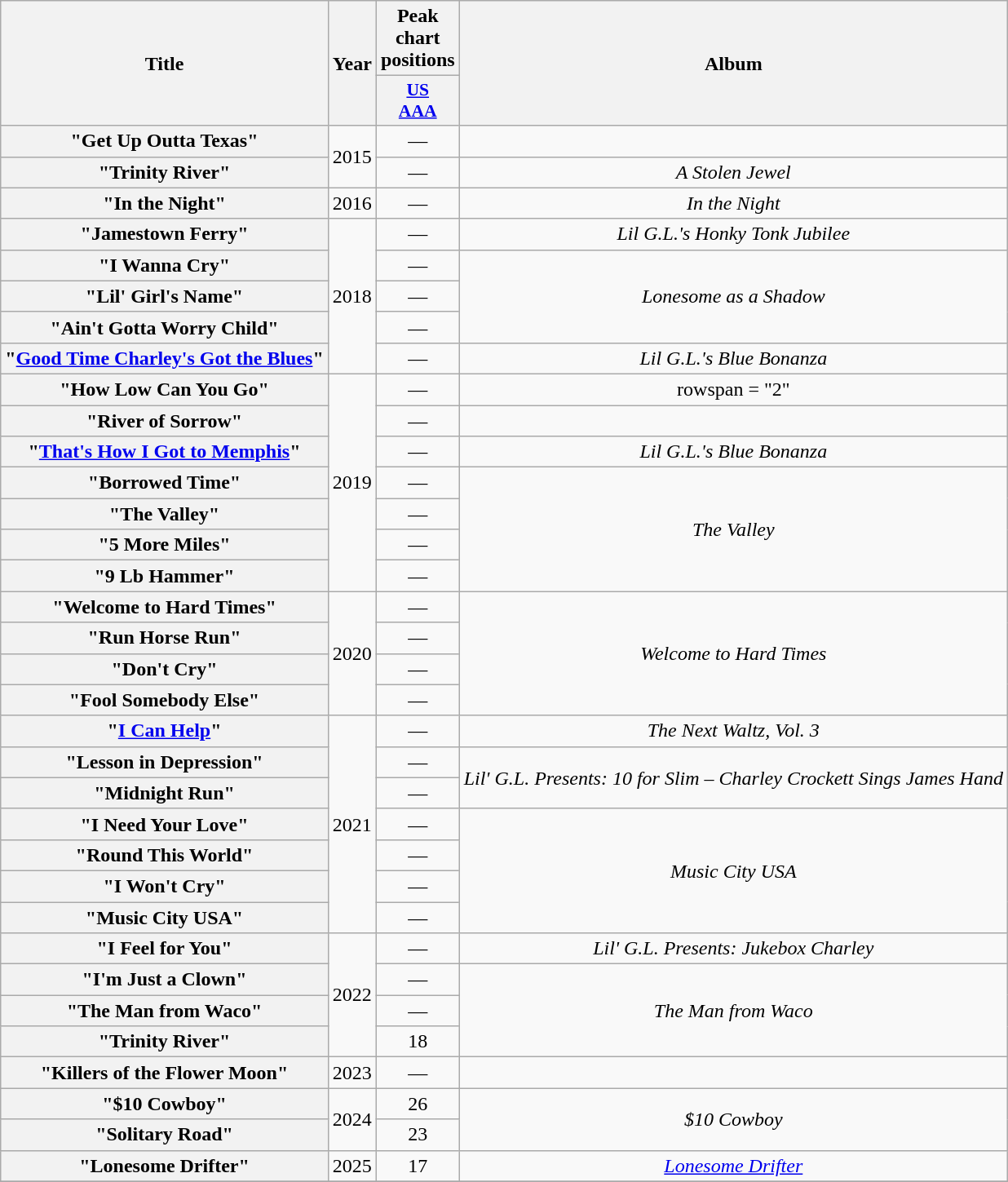<table class="wikitable plainrowheaders" style="text-align:center;">
<tr>
<th scope="col" rowspan="2">Title</th>
<th scope="col" rowspan="2">Year</th>
<th>Peak chart positions</th>
<th scope="col" rowspan="2">Album</th>
</tr>
<tr>
<th scope="col" style="width:3em;font-size:90%;"><a href='#'>US<br>AAA</a><br></th>
</tr>
<tr>
<th scope = "row">"Get Up Outta Texas"</th>
<td rowspan = "2">2015</td>
<td>—</td>
<td></td>
</tr>
<tr>
<th scope = "row">"Trinity River"</th>
<td>—</td>
<td><em>A Stolen Jewel</em></td>
</tr>
<tr>
<th scope = "row">"In the Night"</th>
<td>2016</td>
<td>—</td>
<td><em>In the Night</em></td>
</tr>
<tr>
<th scope = "row">"Jamestown Ferry"</th>
<td rowspan = "5">2018</td>
<td>—</td>
<td><em>Lil G.L.'s Honky Tonk Jubilee</em></td>
</tr>
<tr>
<th scope = "row">"I Wanna Cry"</th>
<td>—</td>
<td rowspan = "3"><em>Lonesome as a Shadow</em></td>
</tr>
<tr>
<th scope = "row">"Lil' Girl's Name"</th>
<td>—</td>
</tr>
<tr>
<th scope = "row">"Ain't Gotta Worry Child"</th>
<td>—</td>
</tr>
<tr>
<th scope = "row">"<a href='#'>Good Time Charley's Got the Blues</a>"</th>
<td>—</td>
<td><em>Lil G.L.'s Blue Bonanza</em></td>
</tr>
<tr>
<th scope = "row">"How Low Can You Go"</th>
<td rowspan = "7">2019</td>
<td>—</td>
<td>rowspan = "2" </td>
</tr>
<tr>
<th scope = "row">"River of Sorrow"</th>
<td>—</td>
</tr>
<tr>
<th scope = "row">"<a href='#'>That's How I Got to Memphis</a>"</th>
<td>—</td>
<td><em>Lil G.L.'s Blue Bonanza</em></td>
</tr>
<tr>
<th scope = "row">"Borrowed Time"</th>
<td>—</td>
<td rowspan = "4"><em>The Valley</em></td>
</tr>
<tr>
<th scope = "row">"The Valley"</th>
<td>—</td>
</tr>
<tr>
<th scope = "row">"5 More Miles"</th>
<td>—</td>
</tr>
<tr>
<th scope = "row">"9 Lb Hammer"</th>
<td>—</td>
</tr>
<tr>
<th scope = "row">"Welcome to Hard Times"</th>
<td rowspan = "4">2020</td>
<td>—</td>
<td rowspan = "4"><em>Welcome to Hard Times</em></td>
</tr>
<tr>
<th scope = "row">"Run Horse Run"</th>
<td>—</td>
</tr>
<tr>
<th scope = "row">"Don't Cry"</th>
<td>—</td>
</tr>
<tr>
<th scope = "row">"Fool Somebody Else"</th>
<td>—</td>
</tr>
<tr>
<th scope = "row">"<a href='#'>I Can Help</a>"</th>
<td rowspan = "7">2021</td>
<td>—</td>
<td><em>The Next Waltz, Vol. 3</em></td>
</tr>
<tr>
<th scope = "row">"Lesson in Depression"</th>
<td>—</td>
<td rowspan = "2"><em>Lil' G.L. Presents: 10 for Slim – Charley Crockett Sings James Hand</em></td>
</tr>
<tr>
<th scope = "row">"Midnight Run"</th>
<td>—</td>
</tr>
<tr>
<th scope = "row">"I Need Your Love"</th>
<td>—</td>
<td rowspan = "4"><em> Music City USA </em></td>
</tr>
<tr>
<th scope = "row">"Round This World"</th>
<td>—</td>
</tr>
<tr>
<th scope = "row">"I Won't Cry"</th>
<td>—</td>
</tr>
<tr>
<th scope = "row">"Music City USA"</th>
<td>—</td>
</tr>
<tr>
<th scope = "row">"I Feel for You"</th>
<td rowspan = "4">2022</td>
<td>—</td>
<td rowspan = "1"><em>Lil' G.L. Presents: Jukebox Charley</em></td>
</tr>
<tr>
<th scope = "row">"I'm Just a Clown"</th>
<td>—</td>
<td rowspan = "3"><em>The Man from Waco</em></td>
</tr>
<tr>
<th scope = "row">"The Man from Waco"</th>
<td>—</td>
</tr>
<tr>
<th scope = "row">"Trinity River"</th>
<td>18</td>
</tr>
<tr>
<th scope = "row">"Killers of the Flower Moon"</th>
<td rowspan = "1">2023</td>
<td>—</td>
<td></td>
</tr>
<tr>
<th scope = "row">"$10 Cowboy"</th>
<td rowspan = "2">2024</td>
<td>26</td>
<td rowspan="2"><em>$10 Cowboy</em></td>
</tr>
<tr>
<th scope = "row">"Solitary Road"</th>
<td>23</td>
</tr>
<tr>
<th scope = "row">"Lonesome Drifter"</th>
<td rowspan = "1">2025</td>
<td>17</td>
<td rowspan="1"><em><a href='#'>Lonesome Drifter</a></em></td>
</tr>
<tr>
</tr>
</table>
